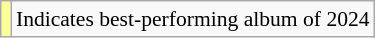<table class="wikitable" style="font-size:90%;">
<tr>
<td style="background-color:#FFFF99"></td>
<td>Indicates best-performing album of 2024</td>
</tr>
</table>
